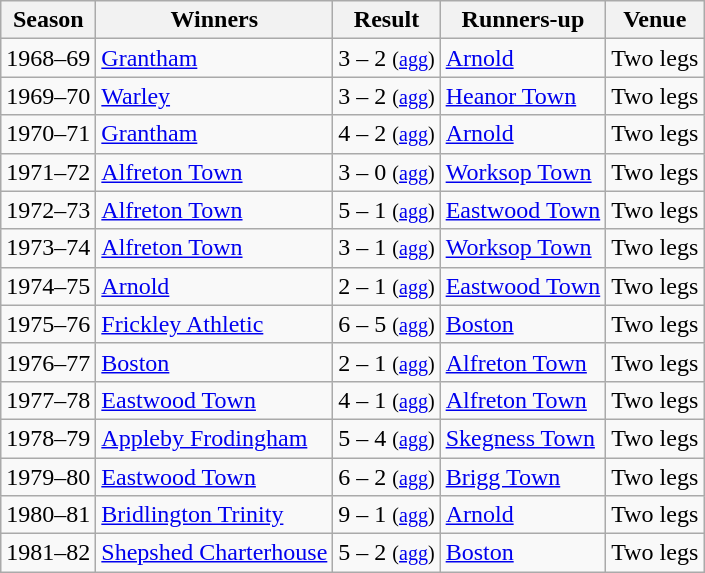<table class=wikitable>
<tr>
<th>Season</th>
<th>Winners</th>
<th>Result</th>
<th>Runners-up</th>
<th>Venue</th>
</tr>
<tr>
<td align=right>1968–69</td>
<td><a href='#'>Grantham</a></td>
<td>3 – 2 <small>(<a href='#'>agg</a>)</small></td>
<td><a href='#'>Arnold</a></td>
<td>Two legs</td>
</tr>
<tr>
<td align=right>1969–70</td>
<td><a href='#'>Warley</a></td>
<td>3 – 2 <small>(<a href='#'>agg</a>)</small></td>
<td><a href='#'>Heanor Town</a></td>
<td>Two legs</td>
</tr>
<tr>
<td align=right>1970–71</td>
<td><a href='#'>Grantham</a></td>
<td>4 – 2 <small>(<a href='#'>agg</a>)</small></td>
<td><a href='#'>Arnold</a></td>
<td>Two legs</td>
</tr>
<tr>
<td align=right>1971–72</td>
<td><a href='#'>Alfreton Town</a></td>
<td>3 – 0 <small>(<a href='#'>agg</a>)</small></td>
<td><a href='#'>Worksop Town</a></td>
<td>Two legs</td>
</tr>
<tr>
<td align=right>1972–73</td>
<td><a href='#'>Alfreton Town</a></td>
<td>5 – 1 <small>(<a href='#'>agg</a>)</small></td>
<td><a href='#'>Eastwood Town</a></td>
<td>Two legs</td>
</tr>
<tr>
<td align=right>1973–74</td>
<td><a href='#'>Alfreton Town</a></td>
<td>3 – 1 <small>(<a href='#'>agg</a>)</small></td>
<td><a href='#'>Worksop Town</a></td>
<td>Two legs</td>
</tr>
<tr>
<td align=right>1974–75</td>
<td><a href='#'>Arnold</a></td>
<td>2 – 1 <small>(<a href='#'>agg</a>)</small></td>
<td><a href='#'>Eastwood Town</a></td>
<td>Two legs</td>
</tr>
<tr>
<td align=right>1975–76</td>
<td><a href='#'>Frickley Athletic</a></td>
<td>6 – 5 <small>(<a href='#'>agg</a>)</small></td>
<td><a href='#'>Boston</a></td>
<td>Two legs</td>
</tr>
<tr>
<td align=right>1976–77</td>
<td><a href='#'>Boston</a></td>
<td>2 – 1 <small>(<a href='#'>agg</a>)</small></td>
<td><a href='#'>Alfreton Town</a></td>
<td>Two legs</td>
</tr>
<tr>
<td align=right>1977–78</td>
<td><a href='#'>Eastwood Town</a></td>
<td>4 – 1 <small>(<a href='#'>agg</a>)</small></td>
<td><a href='#'>Alfreton Town</a></td>
<td>Two legs</td>
</tr>
<tr>
<td align=right>1978–79</td>
<td><a href='#'>Appleby Frodingham</a></td>
<td>5 – 4 <small>(<a href='#'>agg</a>)</small></td>
<td><a href='#'>Skegness Town</a></td>
<td>Two legs</td>
</tr>
<tr>
<td align=right>1979–80</td>
<td><a href='#'>Eastwood Town</a></td>
<td>6 – 2 <small>(<a href='#'>agg</a>)</small></td>
<td><a href='#'>Brigg Town</a></td>
<td>Two legs</td>
</tr>
<tr>
<td align=right>1980–81</td>
<td><a href='#'>Bridlington Trinity</a></td>
<td>9 – 1 <small>(<a href='#'>agg</a>)</small></td>
<td><a href='#'>Arnold</a></td>
<td>Two legs</td>
</tr>
<tr>
<td align=right>1981–82</td>
<td><a href='#'>Shepshed Charterhouse</a></td>
<td>5 – 2 <small>(<a href='#'>agg</a>)</small></td>
<td><a href='#'>Boston</a></td>
<td>Two legs</td>
</tr>
</table>
